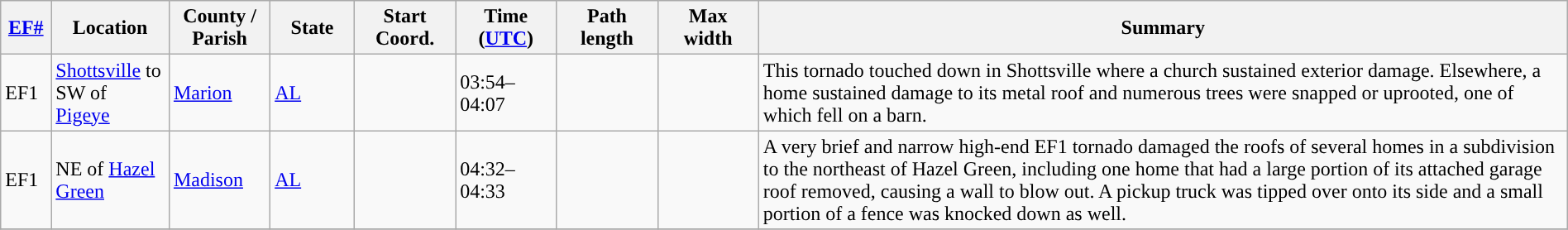<table class="wikitable sortable" style="width:100%;">
<tr>
<th scope="col"  style="width:3%; text-align:center;"><a href='#'>EF#</a></th>
<th scope="col"  style="width:7%; text-align:center;" class="unsortable">Location</th>
<th scope="col"  style="width:6%; text-align:center;" class="unsortable">County / Parish</th>
<th scope="col"  style="width:5%; text-align:center;">State</th>
<th scope="col"  style="width:6%; text-align:center;">Start Coord.</th>
<th scope="col"  style="width:6%; text-align:center;">Time (<a href='#'>UTC</a>)</th>
<th scope="col"  style="width:6%; text-align:center;">Path length</th>
<th scope="col"  style="width:6%; text-align:center;">Max width</th>
<th scope="col" class="unsortable" style="width:48%; text-align:center;">Summary</th>
</tr>
<tr>
<td>EF1</td>
<td><a href='#'>Shottsville</a> to SW of <a href='#'>Pigeye</a></td>
<td><a href='#'>Marion</a></td>
<td><a href='#'>AL</a></td>
<td></td>
<td>03:54–04:07</td>
<td></td>
<td></td>
<td>This tornado touched down in Shottsville where a church sustained exterior damage. Elsewhere, a home sustained damage to its metal roof and numerous trees were snapped or uprooted, one of which fell on a barn.</td>
</tr>
<tr>
<td>EF1</td>
<td>NE of <a href='#'>Hazel Green</a></td>
<td><a href='#'>Madison</a></td>
<td><a href='#'>AL</a></td>
<td></td>
<td>04:32–04:33</td>
<td></td>
<td></td>
<td>A very brief and narrow high-end EF1 tornado damaged the roofs of several homes in a subdivision to the northeast of Hazel Green, including one home that had a large portion of its attached garage roof removed, causing a wall to blow out. A pickup truck was tipped over onto its side and a small portion of a fence was knocked down as well.</td>
</tr>
<tr>
</tr>
</table>
